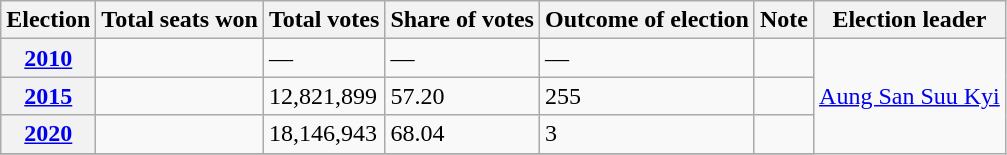<table class="wikitable">
<tr>
<th>Election</th>
<th>Total seats won</th>
<th>Total votes</th>
<th>Share of votes</th>
<th>Outcome of election</th>
<th>Note</th>
<th>Election leader</th>
</tr>
<tr>
<th><a href='#'>2010</a></th>
<td></td>
<td>—</td>
<td>—</td>
<td>—</td>
<td></td>
<td rowspan=4><a href='#'>Aung San Suu Kyi</a></td>
</tr>
<tr>
<th><a href='#'>2015</a></th>
<td></td>
<td>12,821,899</td>
<td>57.20</td>
<td> 255</td>
<td></td>
</tr>
<tr>
<th><a href='#'>2020</a></th>
<td></td>
<td>18,146,943</td>
<td>68.04</td>
<td> 3</td>
<td></td>
</tr>
<tr>
</tr>
</table>
